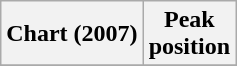<table class="wikitable plainrowheaders sortable" style="text-align:center;">
<tr>
<th scope="col">Chart (2007)</th>
<th scope="col">Peak<br>position</th>
</tr>
<tr>
</tr>
</table>
